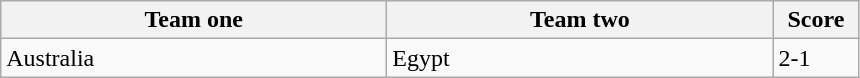<table class="wikitable">
<tr>
<th width=250>Team one</th>
<th width=250>Team two</th>
<th width=50>Score</th>
</tr>
<tr>
<td> Australia</td>
<td> Egypt</td>
<td>2-1</td>
</tr>
</table>
